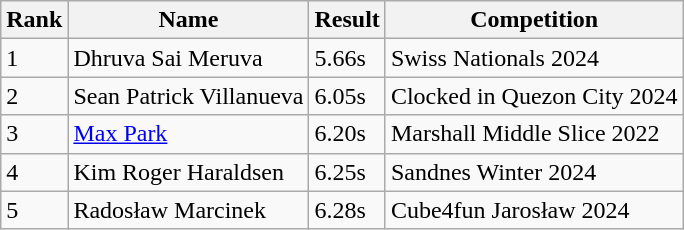<table class="wikitable">
<tr>
<th>Rank</th>
<th>Name</th>
<th>Result</th>
<th>Competition</th>
</tr>
<tr>
<td>1</td>
<td> Dhruva Sai Meruva</td>
<td>5.66s</td>
<td> Swiss Nationals 2024</td>
</tr>
<tr>
<td>2</td>
<td> Sean Patrick Villanueva</td>
<td>6.05s</td>
<td> Clocked in Quezon City 2024</td>
</tr>
<tr>
<td>3</td>
<td> <a href='#'>Max Park</a></td>
<td>6.20s</td>
<td> Marshall Middle Slice 2022</td>
</tr>
<tr>
<td>4</td>
<td> Kim Roger Haraldsen</td>
<td>6.25s</td>
<td> Sandnes Winter 2024</td>
</tr>
<tr>
<td>5</td>
<td> Radosław Marcinek</td>
<td>6.28s</td>
<td> Cube4fun Jarosław 2024</td>
</tr>
</table>
